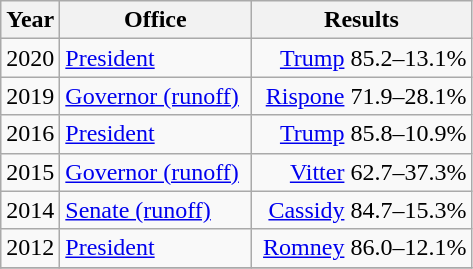<table class=wikitable>
<tr>
<th width="30">Year</th>
<th width="120">Office</th>
<th width="140">Results</th>
</tr>
<tr>
<td>2020</td>
<td><a href='#'>President</a></td>
<td align="right" ><a href='#'>Trump</a> 85.2–13.1%</td>
</tr>
<tr>
<td>2019</td>
<td><a href='#'>Governor (runoff)</a></td>
<td align="right" ><a href='#'>Rispone</a> 71.9–28.1%</td>
</tr>
<tr>
<td>2016</td>
<td><a href='#'>President</a></td>
<td align="right" ><a href='#'>Trump</a> 85.8–10.9%</td>
</tr>
<tr>
<td>2015</td>
<td><a href='#'>Governor (runoff)</a></td>
<td align="right" ><a href='#'>Vitter</a> 62.7–37.3%</td>
</tr>
<tr>
<td>2014</td>
<td><a href='#'>Senate (runoff)</a></td>
<td align="right" ><a href='#'>Cassidy</a> 84.7–15.3%</td>
</tr>
<tr>
<td>2012</td>
<td><a href='#'>President</a></td>
<td align="right" ><a href='#'>Romney</a> 86.0–12.1%</td>
</tr>
<tr>
</tr>
</table>
